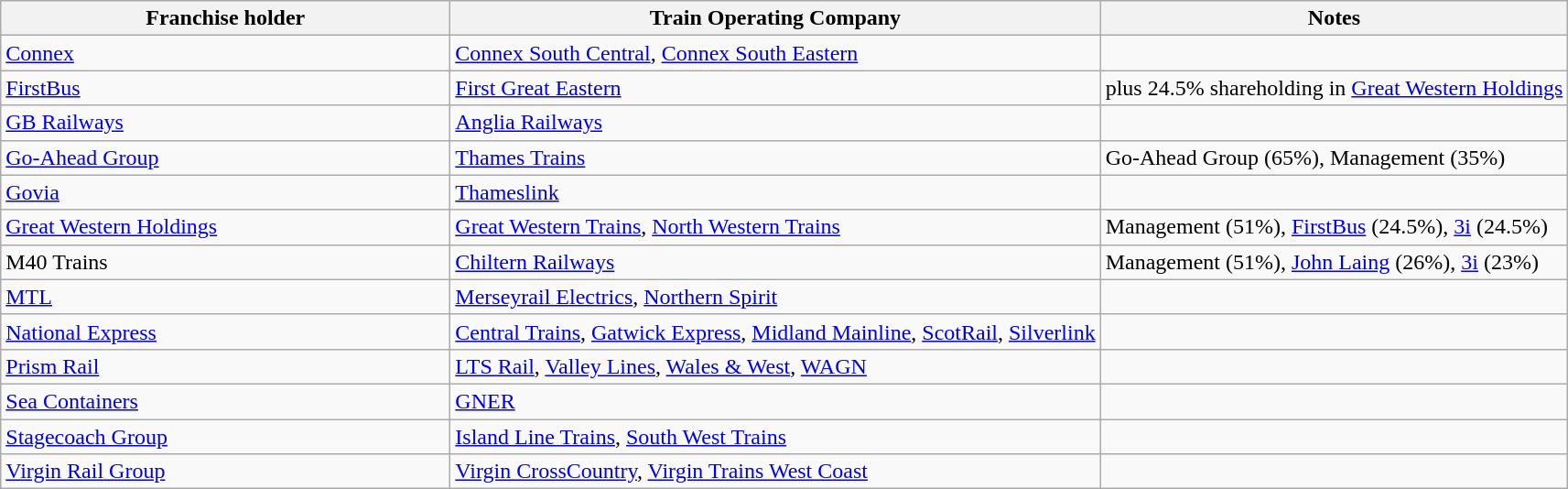<table class="wikitable">
<tr>
<th style="width: 20em;">Franchise holder</th>
<th>Train Operating Company</th>
<th>Notes</th>
</tr>
<tr>
<td><a href='#'>Connex</a></td>
<td><a href='#'>Connex South Central</a>, <a href='#'>Connex South Eastern</a></td>
<td></td>
</tr>
<tr>
<td><a href='#'>FirstBus</a></td>
<td><a href='#'>First Great Eastern</a></td>
<td>plus 24.5% shareholding in <a href='#'>Great Western Holdings</a></td>
</tr>
<tr>
<td><a href='#'>GB Railways</a></td>
<td><a href='#'>Anglia Railways</a></td>
<td></td>
</tr>
<tr>
<td><a href='#'>Go-Ahead Group</a></td>
<td><a href='#'>Thames Trains</a></td>
<td>Go-Ahead Group (65%), Management (35%)</td>
</tr>
<tr>
<td><a href='#'>Govia</a></td>
<td><a href='#'>Thameslink</a></td>
<td></td>
</tr>
<tr>
<td><a href='#'>Great Western Holdings</a></td>
<td><a href='#'>Great Western Trains</a>, <a href='#'>North Western Trains</a></td>
<td>Management (51%), <a href='#'>FirstBus</a> (24.5%), <a href='#'>3i</a> (24.5%)</td>
</tr>
<tr>
<td>M40 Trains</td>
<td><a href='#'>Chiltern Railways</a></td>
<td>Management (51%), <a href='#'>John Laing</a> (26%), <a href='#'>3i</a> (23%)</td>
</tr>
<tr>
<td><a href='#'>MTL</a></td>
<td><a href='#'>Merseyrail Electrics</a>, <a href='#'>Northern Spirit</a></td>
<td></td>
</tr>
<tr>
<td><a href='#'>National Express</a></td>
<td><a href='#'>Central Trains</a>, <a href='#'>Gatwick Express</a>, <a href='#'>Midland Mainline</a>, <a href='#'>ScotRail</a>, <a href='#'>Silverlink</a></td>
<td></td>
</tr>
<tr>
<td><a href='#'>Prism Rail</a></td>
<td><a href='#'>LTS Rail</a>, <a href='#'>Valley Lines</a>, <a href='#'>Wales & West</a>, <a href='#'>WAGN</a></td>
<td></td>
</tr>
<tr>
<td><a href='#'>Sea Containers</a></td>
<td><a href='#'>GNER</a></td>
<td></td>
</tr>
<tr>
<td><a href='#'>Stagecoach Group</a></td>
<td><a href='#'>Island Line Trains</a>, <a href='#'>South West Trains</a></td>
<td></td>
</tr>
<tr>
<td><a href='#'>Virgin Rail Group</a></td>
<td><a href='#'>Virgin CrossCountry</a>, <a href='#'>Virgin Trains West Coast</a></td>
<td></td>
</tr>
</table>
